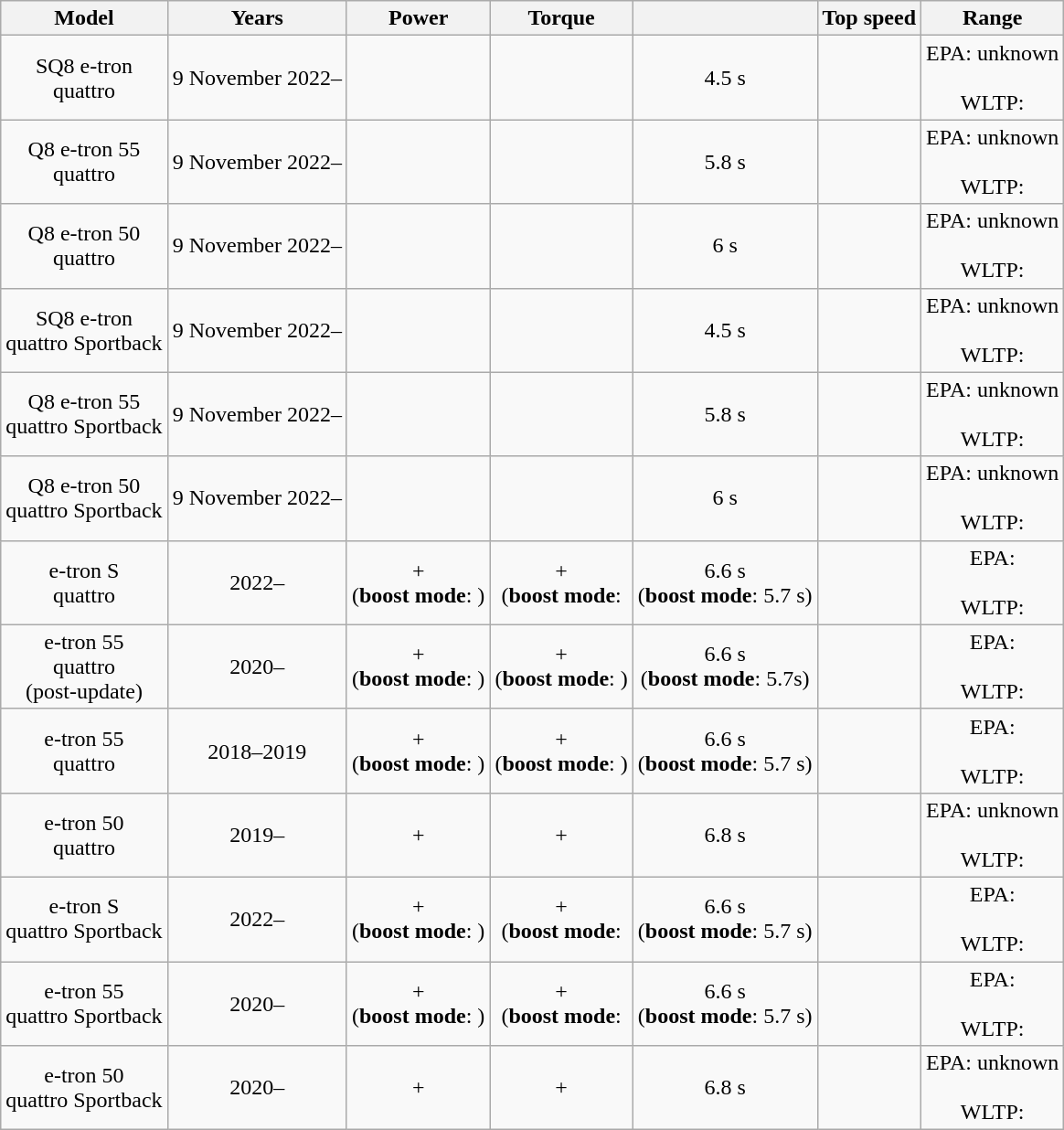<table class="wikitable sortable" style="text-align: center;">
<tr>
<th>Model</th>
<th>Years</th>
<th>Power</th>
<th>Torque</th>
<th></th>
<th>Top speed</th>
<th>Range</th>
</tr>
<tr>
<td>SQ8 e-tron<br> quattro</td>
<td>9 November 2022–</td>
<td></td>
<td></td>
<td>4.5 s</td>
<td></td>
<td>EPA: unknown<br><br>WLTP: </td>
</tr>
<tr>
<td>Q8 e-tron 55<br> quattro</td>
<td>9 November 2022–</td>
<td></td>
<td></td>
<td>5.8 s</td>
<td></td>
<td>EPA: unknown<br><br>WLTP: </td>
</tr>
<tr>
<td>Q8 e-tron 50<br> quattro</td>
<td>9 November 2022–</td>
<td></td>
<td></td>
<td>6 s</td>
<td></td>
<td>EPA: unknown<br><br>WLTP: </td>
</tr>
<tr>
<td>SQ8 e-tron<br> quattro Sportback</td>
<td>9 November 2022–</td>
<td></td>
<td></td>
<td>4.5 s</td>
<td></td>
<td>EPA: unknown<br><br>WLTP: </td>
</tr>
<tr>
<td>Q8 e-tron 55<br> quattro Sportback</td>
<td>9 November 2022–</td>
<td></td>
<td></td>
<td>5.8 s</td>
<td></td>
<td>EPA: unknown<br><br>WLTP: </td>
</tr>
<tr>
<td>Q8 e-tron 50<br> quattro Sportback</td>
<td>9 November 2022–</td>
<td></td>
<td></td>
<td>6 s</td>
<td></td>
<td>EPA: unknown<br><br>WLTP: </td>
</tr>
<tr>
<td>e-tron S<br> quattro</td>
<td>2022–</td>
<td> + <br>(<strong>boost mode</strong>: )</td>
<td> + <br>(<strong>boost mode</strong>: </td>
<td>6.6 s<br>(<strong>boost mode</strong>: 5.7 s)</td>
<td></td>
<td>EPA: <br><br>WLTP: <br></td>
</tr>
<tr>
<td>e-tron 55<br> quattro<br>(post-update)</td>
<td>2020–</td>
<td> + <br>(<strong>boost mode</strong>: )</td>
<td> + <br>(<strong>boost mode</strong>: )</td>
<td>6.6 s<br>(<strong>boost mode</strong>: 5.7s)</td>
<td></td>
<td>EPA: <br><br>WLTP: <br></td>
</tr>
<tr>
<td>e-tron 55<br> quattro</td>
<td>2018–2019</td>
<td> + <br>(<strong>boost mode</strong>: )</td>
<td> + <br>(<strong>boost mode</strong>: )</td>
<td>6.6 s<br>(<strong>boost mode</strong>: 5.7 s)</td>
<td></td>
<td>EPA: <br><br>WLTP: <br></td>
</tr>
<tr>
<td>e-tron 50<br> quattro</td>
<td>2019–</td>
<td> + </td>
<td> + </td>
<td>6.8 s</td>
<td></td>
<td>EPA: unknown<br><br>WLTP: </td>
</tr>
<tr>
<td>e-tron S<br> quattro Sportback</td>
<td>2022–</td>
<td> + <br>(<strong>boost mode</strong>: )</td>
<td> + <br>(<strong>boost mode</strong>: </td>
<td>6.6 s<br>(<strong>boost mode</strong>: 5.7 s)</td>
<td></td>
<td>EPA: <br><br>WLTP: <br></td>
</tr>
<tr>
<td>e-tron 55<br> quattro Sportback</td>
<td>2020–</td>
<td> + <br>(<strong>boost mode</strong>: )</td>
<td> + <br>(<strong>boost mode</strong>: </td>
<td>6.6 s<br>(<strong>boost mode</strong>: 5.7 s)</td>
<td></td>
<td>EPA: <br><br>WLTP: <br></td>
</tr>
<tr>
<td>e-tron 50<br> quattro Sportback</td>
<td>2020–</td>
<td> + </td>
<td> + </td>
<td>6.8 s</td>
<td></td>
<td>EPA: unknown<br><br>WLTP: </td>
</tr>
</table>
